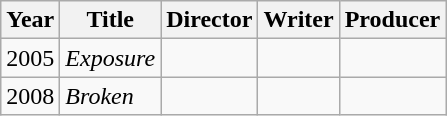<table class="wikitable">
<tr>
<th>Year</th>
<th>Title</th>
<th>Director</th>
<th>Writer</th>
<th>Producer</th>
</tr>
<tr>
<td>2005</td>
<td><em>Exposure</em></td>
<td></td>
<td></td>
<td></td>
</tr>
<tr>
<td>2008</td>
<td><em>Broken</em></td>
<td></td>
<td></td>
<td></td>
</tr>
</table>
